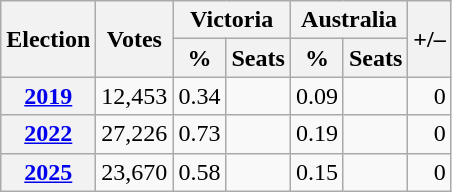<table class=wikitable style="text-align: right;">
<tr>
<th rowspan=2>Election</th>
<th rowspan=2>Votes</th>
<th colspan=2>Victoria</th>
<th colspan=2>Australia</th>
<th rowspan=2>+/–</th>
</tr>
<tr>
<th>%</th>
<th>Seats</th>
<th>%</th>
<th>Seats</th>
</tr>
<tr>
<th><a href='#'>2019</a></th>
<td>12,453</td>
<td>0.34</td>
<td></td>
<td>0.09</td>
<td></td>
<td> 0</td>
</tr>
<tr>
<th><a href='#'>2022</a></th>
<td>27,226</td>
<td>0.73</td>
<td></td>
<td>0.19</td>
<td></td>
<td> 0</td>
</tr>
<tr>
<th><a href='#'>2025</a></th>
<td>23,670</td>
<td>0.58</td>
<td></td>
<td>0.15</td>
<td></td>
<td> 0</td>
</tr>
</table>
